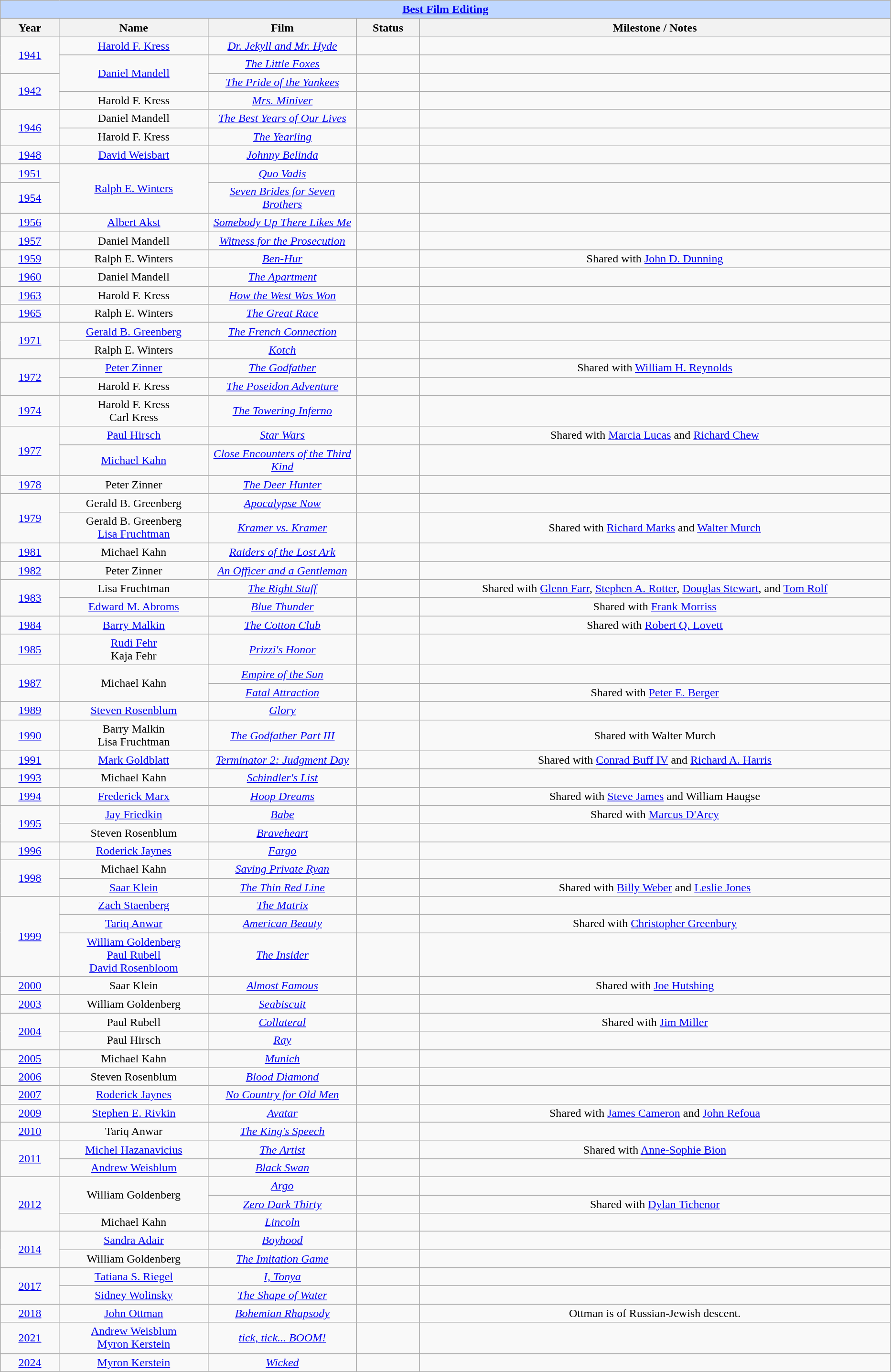<table class="wikitable" style="text-align: center">
<tr ---- bgcolor="#bfd7ff">
<td colspan=5 align=center><strong><a href='#'>Best Film Editing</a></strong></td>
</tr>
<tr ---- bgcolor="#ebf5ff">
<th width="075">Year</th>
<th width="200">Name</th>
<th width="200">Film</th>
<th width="080">Status</th>
<th width="650">Milestone / Notes</th>
</tr>
<tr>
<td rowspan=2><a href='#'>1941</a></td>
<td><a href='#'>Harold F. Kress</a></td>
<td><em><a href='#'>Dr. Jekyll and Mr. Hyde</a></em></td>
<td></td>
<td></td>
</tr>
<tr>
<td rowspan=2><a href='#'>Daniel Mandell</a></td>
<td><em><a href='#'>The Little Foxes</a></em></td>
<td></td>
<td></td>
</tr>
<tr>
<td rowspan=2><a href='#'>1942</a></td>
<td><em><a href='#'>The Pride of the Yankees</a></em></td>
<td></td>
<td></td>
</tr>
<tr>
<td>Harold F. Kress</td>
<td><em><a href='#'>Mrs. Miniver</a></em></td>
<td></td>
<td></td>
</tr>
<tr>
<td rowspan=2><a href='#'>1946</a></td>
<td>Daniel Mandell</td>
<td><em><a href='#'>The Best Years of Our Lives</a></em></td>
<td></td>
<td></td>
</tr>
<tr>
<td>Harold F. Kress</td>
<td><em><a href='#'>The Yearling</a></em></td>
<td></td>
<td></td>
</tr>
<tr>
<td><a href='#'>1948</a></td>
<td><a href='#'>David Weisbart</a></td>
<td><em><a href='#'>Johnny Belinda</a></em></td>
<td></td>
<td></td>
</tr>
<tr>
<td><a href='#'>1951</a></td>
<td rowspan=2><a href='#'>Ralph E. Winters</a></td>
<td><em><a href='#'>Quo Vadis</a></em></td>
<td></td>
<td></td>
</tr>
<tr>
<td><a href='#'>1954</a></td>
<td><em><a href='#'>Seven Brides for Seven Brothers</a></em></td>
<td></td>
<td></td>
</tr>
<tr>
<td><a href='#'>1956</a></td>
<td><a href='#'>Albert Akst</a></td>
<td><em><a href='#'>Somebody Up There Likes Me</a></em></td>
<td></td>
<td></td>
</tr>
<tr>
<td><a href='#'>1957</a></td>
<td>Daniel Mandell</td>
<td><em><a href='#'>Witness for the Prosecution</a></em></td>
<td></td>
<td></td>
</tr>
<tr>
<td><a href='#'>1959</a></td>
<td>Ralph E. Winters</td>
<td><em><a href='#'>Ben-Hur</a></em></td>
<td></td>
<td>Shared with <a href='#'>John D. Dunning</a></td>
</tr>
<tr>
<td><a href='#'>1960</a></td>
<td>Daniel Mandell</td>
<td><em><a href='#'>The Apartment</a></em></td>
<td></td>
<td></td>
</tr>
<tr>
<td><a href='#'>1963</a></td>
<td>Harold F. Kress</td>
<td><em><a href='#'>How the West Was Won</a></em></td>
<td></td>
<td></td>
</tr>
<tr>
<td><a href='#'>1965</a></td>
<td>Ralph E. Winters</td>
<td><em><a href='#'>The Great Race</a></em></td>
<td></td>
<td></td>
</tr>
<tr>
<td rowspan=2><a href='#'>1971</a></td>
<td><a href='#'>Gerald B. Greenberg</a></td>
<td><em><a href='#'>The French Connection</a></em></td>
<td></td>
<td></td>
</tr>
<tr>
<td>Ralph E. Winters</td>
<td><em><a href='#'>Kotch</a></em></td>
<td></td>
<td></td>
</tr>
<tr>
<td rowspan=2><a href='#'>1972</a></td>
<td><a href='#'>Peter Zinner</a></td>
<td><em><a href='#'>The Godfather</a></em></td>
<td></td>
<td>Shared with <a href='#'>William H. Reynolds</a></td>
</tr>
<tr>
<td>Harold F. Kress</td>
<td><em><a href='#'>The Poseidon Adventure</a></em></td>
<td></td>
<td></td>
</tr>
<tr>
<td><a href='#'>1974</a></td>
<td>Harold F. Kress<br>Carl Kress</td>
<td><em><a href='#'>The Towering Inferno</a></em></td>
<td></td>
<td></td>
</tr>
<tr>
<td rowspan=2><a href='#'>1977</a></td>
<td><a href='#'>Paul Hirsch</a></td>
<td><em><a href='#'>Star Wars</a></em></td>
<td></td>
<td>Shared with <a href='#'>Marcia Lucas</a> and <a href='#'>Richard Chew</a></td>
</tr>
<tr>
<td><a href='#'>Michael Kahn</a></td>
<td><em><a href='#'>Close Encounters of the Third Kind</a></em></td>
<td></td>
<td></td>
</tr>
<tr>
<td><a href='#'>1978</a></td>
<td>Peter Zinner</td>
<td><em><a href='#'>The Deer Hunter</a></em></td>
<td></td>
<td></td>
</tr>
<tr>
<td rowspan=2><a href='#'>1979</a></td>
<td>Gerald B. Greenberg</td>
<td><em><a href='#'>Apocalypse Now</a></em></td>
<td></td>
<td></td>
</tr>
<tr>
<td>Gerald B. Greenberg<br><a href='#'>Lisa Fruchtman</a></td>
<td><em><a href='#'>Kramer vs. Kramer</a></em></td>
<td></td>
<td>Shared with <a href='#'>Richard Marks</a> and <a href='#'>Walter Murch</a></td>
</tr>
<tr>
<td><a href='#'>1981</a></td>
<td>Michael Kahn</td>
<td><em><a href='#'>Raiders of the Lost Ark</a></em></td>
<td></td>
<td></td>
</tr>
<tr>
<td><a href='#'>1982</a></td>
<td>Peter Zinner</td>
<td><em><a href='#'>An Officer and a Gentleman</a></em></td>
<td></td>
<td></td>
</tr>
<tr>
<td rowspan=2><a href='#'>1983</a></td>
<td>Lisa Fruchtman</td>
<td><em><a href='#'>The Right Stuff</a></em></td>
<td></td>
<td>Shared with <a href='#'>Glenn Farr</a>, <a href='#'>Stephen A. Rotter</a>, <a href='#'>Douglas Stewart</a>, and <a href='#'>Tom Rolf</a></td>
</tr>
<tr>
<td><a href='#'>Edward M. Abroms</a></td>
<td><em><a href='#'>Blue Thunder</a></em></td>
<td></td>
<td>Shared with <a href='#'>Frank Morriss</a></td>
</tr>
<tr>
<td><a href='#'>1984</a></td>
<td><a href='#'>Barry Malkin</a></td>
<td><em><a href='#'>The Cotton Club</a></em></td>
<td></td>
<td>Shared with <a href='#'>Robert Q. Lovett</a></td>
</tr>
<tr>
<td><a href='#'>1985</a></td>
<td><a href='#'>Rudi Fehr</a><br>Kaja Fehr</td>
<td><em><a href='#'>Prizzi's Honor</a></em></td>
<td></td>
<td></td>
</tr>
<tr>
<td rowspan=2><a href='#'>1987</a></td>
<td rowspan=2>Michael Kahn</td>
<td><em><a href='#'>Empire of the Sun</a></em></td>
<td></td>
<td></td>
</tr>
<tr>
<td><em><a href='#'>Fatal Attraction</a></em></td>
<td></td>
<td>Shared with <a href='#'>Peter E. Berger</a></td>
</tr>
<tr>
<td><a href='#'>1989</a></td>
<td><a href='#'>Steven Rosenblum</a></td>
<td><em><a href='#'>Glory</a></em></td>
<td></td>
<td></td>
</tr>
<tr>
<td><a href='#'>1990</a></td>
<td>Barry Malkin<br>Lisa Fruchtman</td>
<td><em><a href='#'>The Godfather Part III</a></em></td>
<td></td>
<td>Shared with Walter Murch</td>
</tr>
<tr>
<td><a href='#'>1991</a></td>
<td><a href='#'>Mark Goldblatt</a></td>
<td><em><a href='#'>Terminator 2: Judgment Day</a></em></td>
<td></td>
<td>Shared with <a href='#'>Conrad Buff IV</a> and <a href='#'>Richard A. Harris</a></td>
</tr>
<tr>
<td><a href='#'>1993</a></td>
<td>Michael Kahn</td>
<td><em><a href='#'>Schindler's List</a></em></td>
<td></td>
<td></td>
</tr>
<tr>
<td><a href='#'>1994</a></td>
<td><a href='#'>Frederick Marx</a></td>
<td><em><a href='#'>Hoop Dreams</a></em></td>
<td></td>
<td>Shared with <a href='#'>Steve James</a> and William Haugse</td>
</tr>
<tr>
<td rowspan=2><a href='#'>1995</a></td>
<td><a href='#'>Jay Friedkin</a></td>
<td><em><a href='#'>Babe</a></em></td>
<td></td>
<td>Shared with <a href='#'>Marcus D'Arcy</a></td>
</tr>
<tr>
<td>Steven Rosenblum</td>
<td><em><a href='#'>Braveheart</a></em></td>
<td></td>
<td></td>
</tr>
<tr>
<td><a href='#'>1996</a></td>
<td><a href='#'>Roderick Jaynes</a></td>
<td><em><a href='#'>Fargo</a></em></td>
<td></td>
<td></td>
</tr>
<tr>
<td rowspan=2><a href='#'>1998</a></td>
<td>Michael Kahn</td>
<td><em><a href='#'>Saving Private Ryan</a></em></td>
<td></td>
<td></td>
</tr>
<tr>
<td><a href='#'>Saar Klein</a></td>
<td><em><a href='#'>The Thin Red Line</a></em></td>
<td></td>
<td>Shared with <a href='#'>Billy Weber</a> and <a href='#'>Leslie Jones</a></td>
</tr>
<tr>
<td rowspan=3><a href='#'>1999</a></td>
<td><a href='#'>Zach Staenberg</a></td>
<td><em><a href='#'>The Matrix</a></em></td>
<td></td>
<td></td>
</tr>
<tr>
<td><a href='#'>Tariq Anwar</a></td>
<td><em><a href='#'>American Beauty</a></em></td>
<td></td>
<td>Shared with <a href='#'>Christopher Greenbury</a></td>
</tr>
<tr>
<td><a href='#'>William Goldenberg</a><br><a href='#'>Paul Rubell</a><br><a href='#'>David Rosenbloom</a></td>
<td><em><a href='#'>The Insider</a></em></td>
<td></td>
<td></td>
</tr>
<tr>
<td><a href='#'>2000</a></td>
<td>Saar Klein</td>
<td><em><a href='#'>Almost Famous</a></em></td>
<td></td>
<td>Shared with <a href='#'>Joe Hutshing</a></td>
</tr>
<tr>
<td><a href='#'>2003</a></td>
<td>William Goldenberg</td>
<td><em><a href='#'>Seabiscuit</a></em></td>
<td></td>
<td></td>
</tr>
<tr>
<td rowspan=2><a href='#'>2004</a></td>
<td>Paul Rubell</td>
<td><em><a href='#'>Collateral</a></em></td>
<td></td>
<td>Shared with <a href='#'>Jim Miller</a></td>
</tr>
<tr>
<td>Paul Hirsch</td>
<td><em><a href='#'>Ray</a></em></td>
<td></td>
<td></td>
</tr>
<tr>
<td><a href='#'>2005</a></td>
<td>Michael Kahn</td>
<td><em><a href='#'>Munich</a></em></td>
<td></td>
<td></td>
</tr>
<tr>
<td><a href='#'>2006</a></td>
<td>Steven Rosenblum</td>
<td><em><a href='#'>Blood Diamond</a></em></td>
<td></td>
<td></td>
</tr>
<tr>
<td><a href='#'>2007</a></td>
<td><a href='#'>Roderick Jaynes</a></td>
<td><em><a href='#'>No Country for Old Men</a></em></td>
<td></td>
<td></td>
</tr>
<tr>
<td><a href='#'>2009</a></td>
<td><a href='#'>Stephen E. Rivkin</a></td>
<td><em><a href='#'>Avatar</a></em></td>
<td></td>
<td>Shared with <a href='#'>James Cameron</a> and <a href='#'>John Refoua</a></td>
</tr>
<tr>
<td><a href='#'>2010</a></td>
<td>Tariq Anwar</td>
<td><em><a href='#'>The King's Speech</a></em></td>
<td></td>
<td></td>
</tr>
<tr>
<td rowspan=2><a href='#'>2011</a></td>
<td><a href='#'>Michel Hazanavicius</a></td>
<td><em><a href='#'>The Artist</a></em></td>
<td></td>
<td>Shared with <a href='#'>Anne-Sophie Bion</a></td>
</tr>
<tr>
<td><a href='#'>Andrew Weisblum</a></td>
<td><em><a href='#'>Black Swan</a></em></td>
<td></td>
</tr>
<tr>
<td rowspan=3><a href='#'>2012</a></td>
<td rowspan=2>William Goldenberg</td>
<td><em><a href='#'>Argo</a></em></td>
<td></td>
<td></td>
</tr>
<tr>
<td><em><a href='#'>Zero Dark Thirty</a></em></td>
<td></td>
<td>Shared with <a href='#'>Dylan Tichenor</a></td>
</tr>
<tr>
<td>Michael Kahn</td>
<td><em><a href='#'>Lincoln</a></em></td>
<td></td>
<td></td>
</tr>
<tr>
<td rowspan=2><a href='#'>2014</a></td>
<td><a href='#'>Sandra Adair</a></td>
<td><em><a href='#'>Boyhood</a></em></td>
<td></td>
<td></td>
</tr>
<tr>
<td>William Goldenberg</td>
<td><em><a href='#'>The Imitation Game</a></em></td>
<td></td>
<td></td>
</tr>
<tr>
<td rowspan=2><a href='#'>2017</a></td>
<td><a href='#'>Tatiana S. Riegel</a></td>
<td><em><a href='#'>I, Tonya</a></em></td>
<td></td>
<td></td>
</tr>
<tr>
<td><a href='#'>Sidney Wolinsky</a></td>
<td><em><a href='#'>The Shape of Water</a></em></td>
<td></td>
<td></td>
</tr>
<tr>
<td><a href='#'>2018</a></td>
<td><a href='#'>John Ottman</a></td>
<td><em><a href='#'>Bohemian Rhapsody</a></em></td>
<td></td>
<td>Ottman is of Russian-Jewish descent.</td>
</tr>
<tr>
<td><a href='#'>2021</a></td>
<td><a href='#'>Andrew Weisblum</a><br><a href='#'>Myron Kerstein</a></td>
<td><em><a href='#'>tick, tick... BOOM!</a></em></td>
<td></td>
<td></td>
</tr>
<tr>
<td><a href='#'>2024</a></td>
<td><a href='#'>Myron Kerstein</a></td>
<td><em><a href='#'>Wicked</a></em></td>
<td></td>
<td></td>
</tr>
</table>
